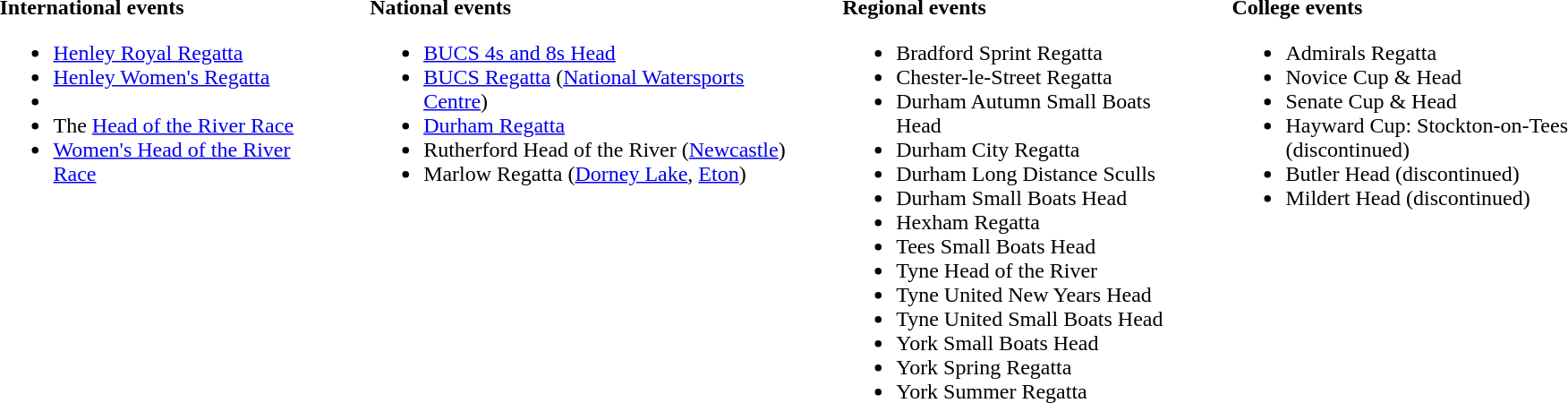<table>
<tr>
<td valign=top><br><strong>International events</strong><ul><li><a href='#'>Henley Royal Regatta</a></li><li><a href='#'>Henley Women's Regatta</a></li><li></li><li>The <a href='#'>Head of the River Race</a></li><li><a href='#'>Women's Head of the River Race</a></li></ul></td>
<td width=20></td>
<td valign=top><br><strong>National events</strong><ul><li><a href='#'>BUCS 4s and 8s Head</a></li><li><a href='#'>BUCS Regatta</a> (<a href='#'>National Watersports Centre</a>)</li><li><a href='#'>Durham Regatta</a></li><li>Rutherford Head of the River (<a href='#'>Newcastle</a>)</li><li>Marlow Regatta (<a href='#'>Dorney Lake</a>, <a href='#'>Eton</a>)</li></ul></td>
<td width=20></td>
<td valign=top><br><strong>Regional events</strong><ul><li>Bradford Sprint Regatta</li><li>Chester-le-Street Regatta</li><li>Durham Autumn Small Boats Head</li><li>Durham City Regatta</li><li>Durham Long Distance Sculls</li><li>Durham Small Boats Head</li><li>Hexham Regatta</li><li>Tees Small Boats Head</li><li>Tyne Head of the River</li><li>Tyne United New Years Head</li><li>Tyne United Small Boats Head</li><li>York Small Boats Head</li><li>York Spring Regatta</li><li>York Summer Regatta</li></ul></td>
<td width=20></td>
<td valign=top><br><strong>College events</strong><ul><li>Admirals Regatta</li><li>Novice Cup & Head</li><li>Senate Cup & Head</li><li>Hayward Cup: Stockton-on-Tees (discontinued)</li><li>Butler Head (discontinued)</li><li>Mildert Head (discontinued)</li></ul></td>
</tr>
</table>
